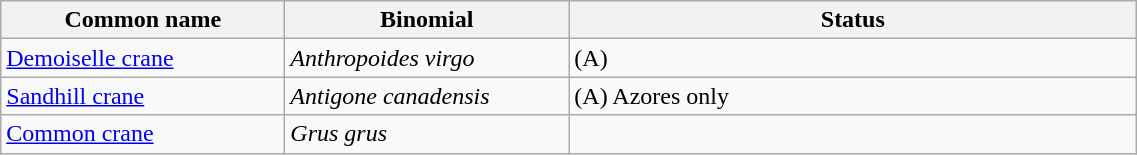<table width=60% class="wikitable">
<tr>
<th width=15%>Common name</th>
<th width=15%>Binomial</th>
<th width=30%>Status</th>
</tr>
<tr>
<td><a href='#'>Demoiselle crane</a></td>
<td><em>Anthropoides virgo</em></td>
<td>(A)</td>
</tr>
<tr>
<td><a href='#'>Sandhill crane</a></td>
<td><em>Antigone canadensis</em></td>
<td>(A) Azores only</td>
</tr>
<tr>
<td><a href='#'>Common crane</a></td>
<td><em>Grus grus</em></td>
<td></td>
</tr>
</table>
